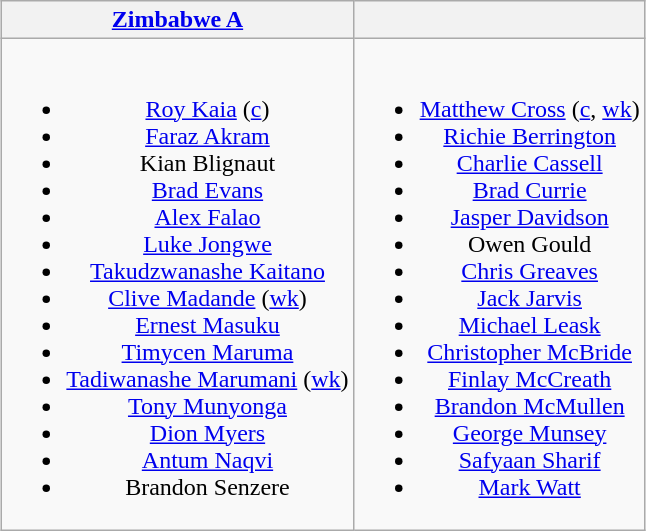<table class="wikitable" style="text-align:center; margin:auto">
<tr>
<th> <a href='#'>Zimbabwe A</a></th>
<th></th>
</tr>
<tr style="vertical-align:top">
<td><br><ul><li><a href='#'>Roy Kaia</a> (<a href='#'>c</a>)</li><li><a href='#'>Faraz Akram</a></li><li>Kian Blignaut</li><li><a href='#'>Brad Evans</a></li><li><a href='#'>Alex Falao</a></li><li><a href='#'>Luke Jongwe</a></li><li><a href='#'>Takudzwanashe Kaitano</a></li><li><a href='#'>Clive Madande</a> (<a href='#'>wk</a>)</li><li><a href='#'>Ernest Masuku</a></li><li><a href='#'>Timycen Maruma</a></li><li><a href='#'>Tadiwanashe Marumani</a> (<a href='#'>wk</a>)</li><li><a href='#'>Tony Munyonga</a></li><li><a href='#'>Dion Myers</a></li><li><a href='#'>Antum Naqvi</a></li><li>Brandon Senzere</li></ul></td>
<td><br><ul><li><a href='#'>Matthew Cross</a> (<a href='#'>c</a>, <a href='#'>wk</a>)</li><li><a href='#'>Richie Berrington</a></li><li><a href='#'>Charlie Cassell</a></li><li><a href='#'>Brad Currie</a></li><li><a href='#'>Jasper Davidson</a></li><li>Owen Gould</li><li><a href='#'>Chris Greaves</a></li><li><a href='#'>Jack Jarvis</a></li><li><a href='#'>Michael Leask</a></li><li><a href='#'>Christopher McBride</a></li><li><a href='#'>Finlay McCreath</a></li><li><a href='#'>Brandon McMullen</a></li><li><a href='#'>George Munsey</a></li><li><a href='#'>Safyaan Sharif</a></li><li><a href='#'>Mark Watt</a></li></ul></td>
</tr>
</table>
